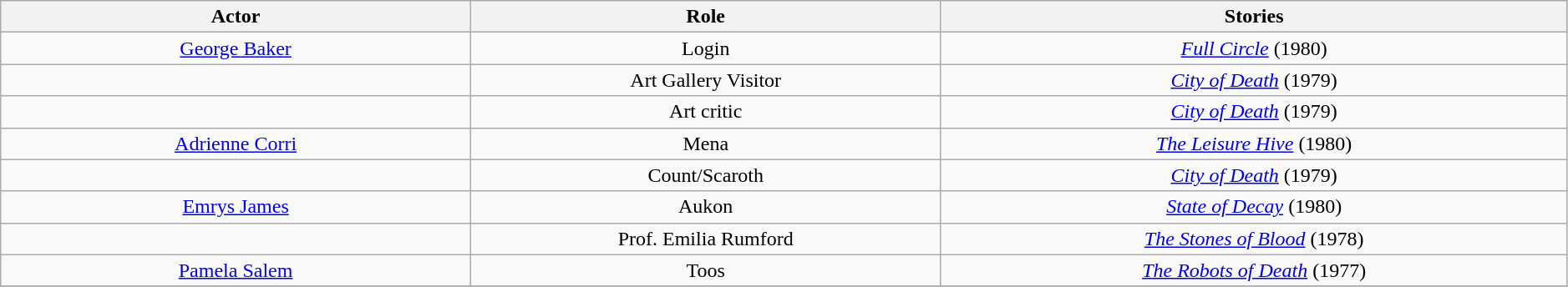<table class="wikitable plainrowheaders sortable" style="text-align:center; width:99%;">
<tr>
<th style="width:30%;">Actor</th>
<th scope="col" style="width:30%;">Role</th>
<th scope="col" style="width:40%;">Stories</th>
</tr>
<tr>
<td><a href='#'>George Baker</a></td>
<td>Login</td>
<td><em><a href='#'>Full Circle</a></em> (1980)</td>
</tr>
<tr>
<td></td>
<td>Art Gallery Visitor</td>
<td data-sort-value="105"><em><a href='#'>City of Death</a></em> (1979)</td>
</tr>
<tr>
<td></td>
<td>Art critic</td>
<td data-sort-value="105"><em><a href='#'>City of Death</a></em> (1979)</td>
</tr>
<tr>
<td><a href='#'>Adrienne Corri</a></td>
<td>Mena</td>
<td><em><a href='#'>The Leisure Hive</a></em> (1980)</td>
</tr>
<tr>
<td></td>
<td>Count/Scaroth</td>
<td data-sort-value="105"><em><a href='#'>City of Death</a></em> (1979)</td>
</tr>
<tr>
<td><a href='#'>Emrys James</a></td>
<td>Aukon</td>
<td><em><a href='#'>State of Decay</a></em> (1980)</td>
</tr>
<tr>
<td></td>
<td>Prof. Emilia Rumford</td>
<td data-sort-value="100"><em><a href='#'>The Stones of Blood</a></em> (1978)</td>
</tr>
<tr>
<td><a href='#'>Pamela Salem</a></td>
<td>Toos</td>
<td data-sort-value="105"><em><a href='#'>The Robots of Death</a></em> (1977)</td>
</tr>
<tr>
</tr>
</table>
